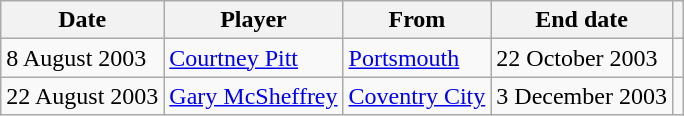<table class="wikitable">
<tr>
<th>Date</th>
<th>Player</th>
<th>From</th>
<th>End date</th>
<th></th>
</tr>
<tr>
<td>8 August 2003</td>
<td> <a href='#'>Courtney Pitt</a></td>
<td><a href='#'>Portsmouth</a></td>
<td>22 October 2003</td>
<td align="center"></td>
</tr>
<tr>
<td>22 August 2003</td>
<td> <a href='#'>Gary McSheffrey</a></td>
<td><a href='#'>Coventry City</a></td>
<td>3 December 2003</td>
<td align="center"></td>
</tr>
</table>
